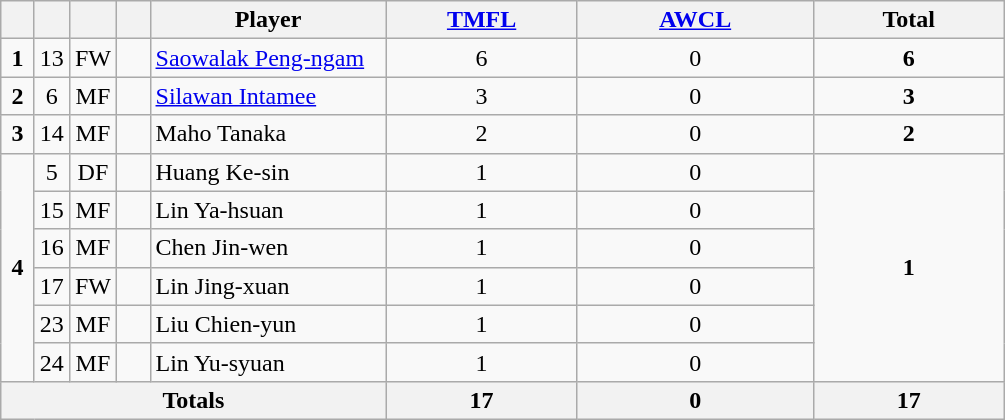<table class="wikitable" style="text-align:center">
<tr>
<th width=15></th>
<th width=15></th>
<th width=15></th>
<th width=15></th>
<th width=150>Player</th>
<th width=120><a href='#'>TMFL</a></th>
<th width=150><a href='#'>AWCL</a></th>
<th width=120>Total</th>
</tr>
<tr>
<td><strong>1</strong></td>
<td>13</td>
<td>FW</td>
<td></td>
<td align=left><a href='#'>Saowalak Peng-ngam</a></td>
<td>6</td>
<td>0</td>
<td><strong>6</strong></td>
</tr>
<tr>
<td><strong>2</strong></td>
<td>6</td>
<td>MF</td>
<td></td>
<td align=left><a href='#'>Silawan Intamee</a></td>
<td>3</td>
<td>0</td>
<td><strong>3</strong></td>
</tr>
<tr>
<td><strong>3</strong></td>
<td>14</td>
<td>MF</td>
<td></td>
<td align=left>Maho Tanaka</td>
<td>2</td>
<td>0</td>
<td><strong>2</strong></td>
</tr>
<tr>
<td rowspan=6><strong>4</strong></td>
<td>5</td>
<td>DF</td>
<td></td>
<td align=left>Huang Ke-sin</td>
<td>1</td>
<td>0</td>
<td rowspan=6><strong>1</strong></td>
</tr>
<tr>
<td>15</td>
<td>MF</td>
<td></td>
<td align=left>Lin Ya-hsuan</td>
<td>1</td>
<td>0</td>
</tr>
<tr>
<td>16</td>
<td>MF</td>
<td></td>
<td align=left>Chen Jin-wen</td>
<td>1</td>
<td>0</td>
</tr>
<tr>
<td>17</td>
<td>FW</td>
<td></td>
<td align=left>Lin Jing-xuan</td>
<td>1</td>
<td>0</td>
</tr>
<tr>
<td>23</td>
<td>MF</td>
<td></td>
<td align=left>Liu Chien-yun</td>
<td>1</td>
<td>0</td>
</tr>
<tr>
<td>24</td>
<td>MF</td>
<td></td>
<td align=left>Lin Yu-syuan</td>
<td>1</td>
<td>0</td>
</tr>
<tr>
<th colspan=5><strong>Totals</strong></th>
<th><strong>17</strong></th>
<th><strong>0</strong></th>
<th><strong>17</strong></th>
</tr>
</table>
